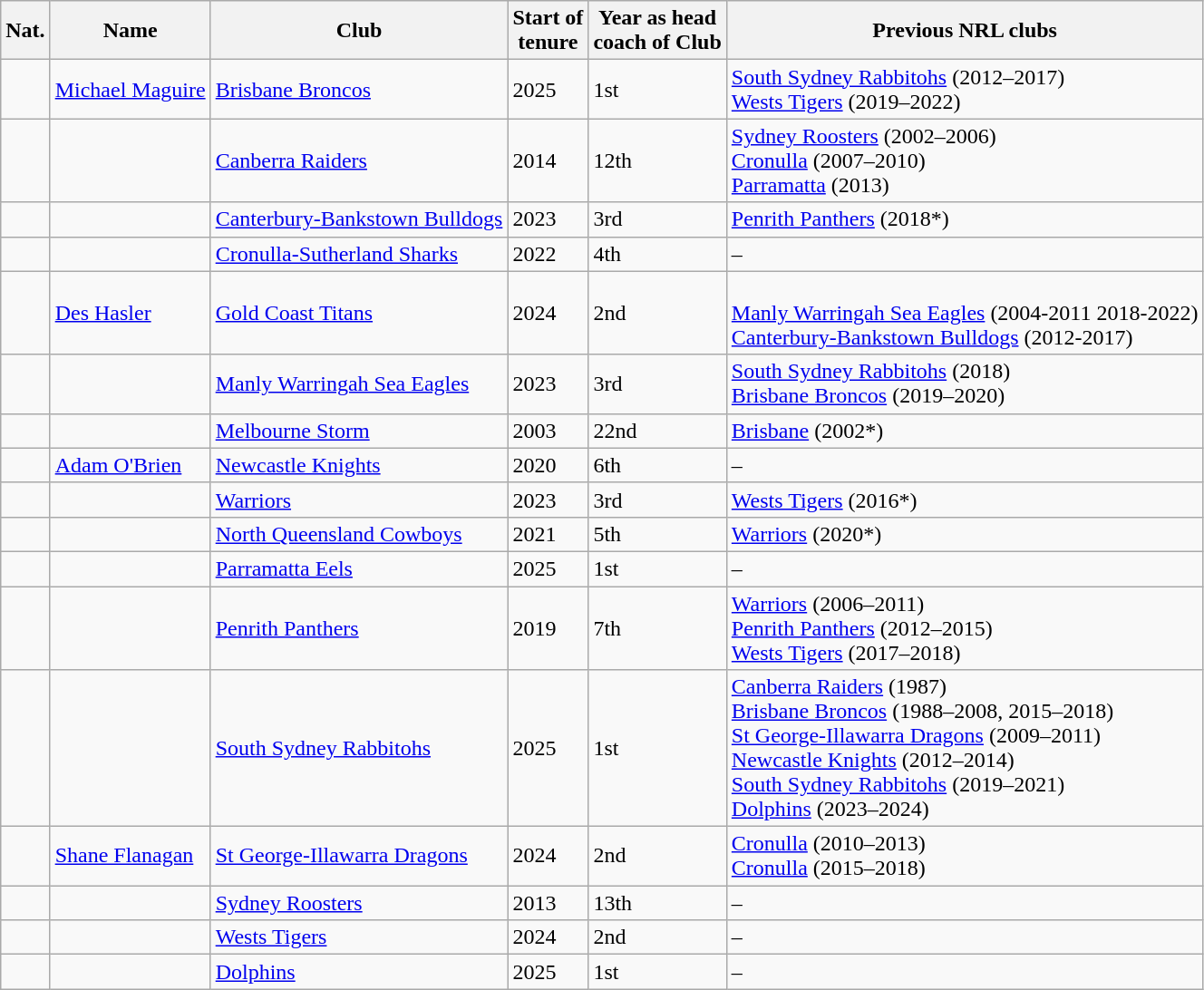<table class="wikitable sortable">
<tr>
<th>Nat.</th>
<th>Name</th>
<th>Club</th>
<th>Start of<br>tenure</th>
<th>Year as head <br> coach of Club</th>
<th>Previous NRL clubs</th>
</tr>
<tr>
<td></td>
<td><a href='#'>Michael Maguire</a></td>
<td> <a href='#'>Brisbane Broncos</a></td>
<td>2025</td>
<td>1st</td>
<td> <a href='#'>South Sydney Rabbitohs</a> (2012–2017) <br>  <a href='#'>Wests Tigers</a> (2019–2022)</td>
</tr>
<tr>
<td></td>
<td></td>
<td> <a href='#'>Canberra Raiders</a></td>
<td>2014</td>
<td>12th</td>
<td> <a href='#'>Sydney Roosters</a> (2002–2006) <br> <a href='#'>Cronulla</a> (2007–2010) <br> <a href='#'>Parramatta</a> (2013)</td>
</tr>
<tr>
<td></td>
<td></td>
<td> <a href='#'>Canterbury-Bankstown Bulldogs</a></td>
<td>2023</td>
<td>3rd</td>
<td> <a href='#'>Penrith Panthers</a> (2018*)</td>
</tr>
<tr>
<td></td>
<td></td>
<td> <a href='#'>Cronulla-Sutherland Sharks</a></td>
<td>2022</td>
<td>4th</td>
<td>–</td>
</tr>
<tr>
<td></td>
<td><a href='#'>Des Hasler</a></td>
<td> <a href='#'>Gold Coast Titans</a></td>
<td>2024</td>
<td>2nd</td>
<td><br> <a href='#'>Manly Warringah Sea Eagles</a> (2004-2011 2018-2022) <br> <a href='#'>Canterbury-Bankstown Bulldogs</a> (2012-2017)</td>
</tr>
<tr>
<td></td>
<td></td>
<td> <a href='#'>Manly Warringah Sea Eagles</a></td>
<td>2023</td>
<td>3rd</td>
<td> <a href='#'>South Sydney Rabbitohs</a> (2018) <br> <a href='#'>Brisbane Broncos</a> (2019–2020)</td>
</tr>
<tr>
<td></td>
<td></td>
<td> <a href='#'>Melbourne Storm</a></td>
<td>2003</td>
<td>22nd</td>
<td> <a href='#'>Brisbane</a> (2002*)</td>
</tr>
<tr>
<td></td>
<td><a href='#'>Adam O'Brien</a></td>
<td> <a href='#'>Newcastle Knights</a></td>
<td>2020</td>
<td>6th</td>
<td>–</td>
</tr>
<tr>
<td></td>
<td></td>
<td> <a href='#'>Warriors</a></td>
<td>2023</td>
<td>3rd</td>
<td> <a href='#'>Wests Tigers</a> (2016*)</td>
</tr>
<tr>
<td></td>
<td></td>
<td> <a href='#'>North Queensland Cowboys</a></td>
<td>2021</td>
<td>5th</td>
<td> <a href='#'>Warriors</a> (2020*)</td>
</tr>
<tr>
<td></td>
<td></td>
<td> <a href='#'>Parramatta Eels</a></td>
<td>2025</td>
<td>1st</td>
<td>–</td>
</tr>
<tr>
<td></td>
<td></td>
<td> <a href='#'>Penrith Panthers</a></td>
<td>2019</td>
<td>7th</td>
<td> <a href='#'>Warriors</a> (2006–2011) <br> <a href='#'>Penrith Panthers</a> (2012–2015) <br> <a href='#'>Wests Tigers</a> (2017–2018)</td>
</tr>
<tr>
<td></td>
<td></td>
<td> <a href='#'>South Sydney Rabbitohs</a></td>
<td>2025</td>
<td>1st</td>
<td> <a href='#'>Canberra Raiders</a> (1987) <br> <a href='#'>Brisbane Broncos</a> (1988–2008, 2015–2018) <br>  <a href='#'>St George-Illawarra Dragons</a> (2009–2011) <br>  <a href='#'>Newcastle Knights</a> (2012–2014) <br>  <a href='#'>South Sydney Rabbitohs</a> (2019–2021) <br>  <a href='#'>Dolphins</a> (2023–2024)</td>
</tr>
<tr>
<td></td>
<td><a href='#'>Shane Flanagan</a></td>
<td> <a href='#'>St George-Illawarra Dragons</a></td>
<td>2024</td>
<td>2nd</td>
<td> <a href='#'>Cronulla</a> (2010–2013) <br>  <a href='#'>Cronulla</a> (2015–2018)</td>
</tr>
<tr>
<td></td>
<td></td>
<td> <a href='#'>Sydney Roosters</a></td>
<td>2013</td>
<td>13th</td>
<td>–</td>
</tr>
<tr>
<td></td>
<td></td>
<td> <a href='#'>Wests Tigers</a></td>
<td>2024</td>
<td>2nd</td>
<td>–</td>
</tr>
<tr>
<td></td>
<td></td>
<td> <a href='#'>Dolphins</a></td>
<td>2025</td>
<td>1st</td>
<td>–</td>
</tr>
</table>
